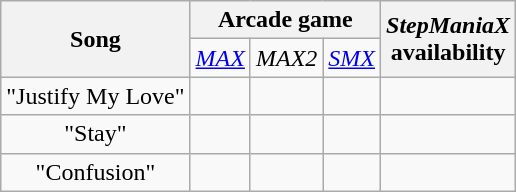<table class="wikitable" style="text-align:center">
<tr>
<th rowspan="2">Song</th>
<th colspan="3">Arcade game</th>
<th rowspan="2"><em>StepManiaX</em><br>availability</th>
</tr>
<tr>
<td><em><a href='#'>MAX</a></em></td>
<td><em>MAX2</em></td>
<td><em><a href='#'>SMX</a></em></td>
</tr>
<tr>
<td>"Justify My Love"</td>
<td></td>
<td></td>
<td></td>
<td></td>
</tr>
<tr>
<td>"Stay"</td>
<td></td>
<td></td>
<td></td>
<td></td>
</tr>
<tr>
<td>"Confusion"</td>
<td></td>
<td></td>
<td></td>
<td></td>
</tr>
</table>
